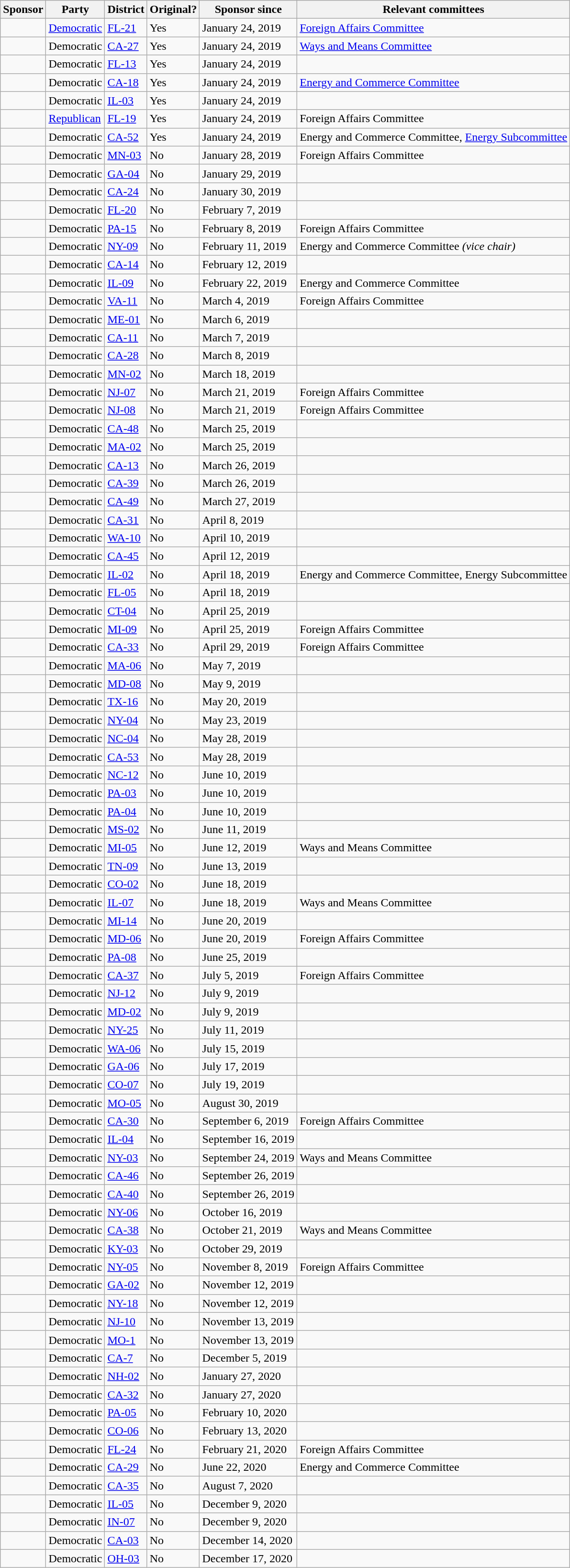<table class="wikitable sortable" border="1">
<tr>
<th scope="col">Sponsor</th>
<th scope="col">Party</th>
<th scope="col">District</th>
<th scope="col">Original?</th>
<th scope="col">Sponsor since</th>
<th scope="col">Relevant committees</th>
</tr>
<tr>
<td></td>
<td><a href='#'>Democratic</a></td>
<td data-sort-value="Florida 21"><a href='#'>FL-21</a></td>
<td>Yes</td>
<td>January 24, 2019</td>
<td><a href='#'>Foreign Affairs Committee</a></td>
</tr>
<tr>
<td></td>
<td>Democratic</td>
<td data-sort-value="California 27"><a href='#'>CA-27</a></td>
<td>Yes</td>
<td>January 24, 2019</td>
<td><a href='#'>Ways and Means Committee</a></td>
</tr>
<tr>
<td></td>
<td>Democratic</td>
<td><a href='#'>FL-13</a></td>
<td>Yes</td>
<td>January 24, 2019</td>
<td></td>
</tr>
<tr>
<td></td>
<td>Democratic</td>
<td><a href='#'>CA-18</a></td>
<td>Yes</td>
<td>January 24, 2019</td>
<td><a href='#'>Energy and Commerce Committee</a></td>
</tr>
<tr>
<td></td>
<td>Democratic</td>
<td><a href='#'>IL-03</a></td>
<td>Yes</td>
<td>January 24, 2019</td>
<td></td>
</tr>
<tr>
<td></td>
<td><a href='#'>Republican</a></td>
<td><a href='#'>FL-19</a></td>
<td>Yes</td>
<td>January 24, 2019</td>
<td>Foreign Affairs Committee</td>
</tr>
<tr>
<td></td>
<td>Democratic</td>
<td><a href='#'>CA-52</a></td>
<td>Yes</td>
<td>January 24, 2019</td>
<td>Energy and Commerce Committee, <a href='#'>Energy Subcommittee</a></td>
</tr>
<tr>
<td></td>
<td>Democratic</td>
<td><a href='#'>MN-03</a></td>
<td>No</td>
<td>January 28, 2019</td>
<td>Foreign Affairs Committee</td>
</tr>
<tr>
<td></td>
<td>Democratic</td>
<td><a href='#'>GA-04</a></td>
<td>No</td>
<td>January 29, 2019</td>
<td></td>
</tr>
<tr>
<td></td>
<td>Democratic</td>
<td><a href='#'>CA-24</a></td>
<td>No</td>
<td>January 30, 2019</td>
<td></td>
</tr>
<tr>
<td></td>
<td>Democratic</td>
<td><a href='#'>FL-20</a></td>
<td>No</td>
<td>February 7, 2019</td>
<td></td>
</tr>
<tr>
<td></td>
<td>Democratic</td>
<td><a href='#'>PA-15</a></td>
<td>No</td>
<td>February 8, 2019</td>
<td>Foreign Affairs Committee</td>
</tr>
<tr>
<td></td>
<td>Democratic</td>
<td><a href='#'>NY-09</a></td>
<td>No</td>
<td>February 11, 2019</td>
<td>Energy and Commerce Committee <em>(vice chair)</em></td>
</tr>
<tr>
<td></td>
<td>Democratic</td>
<td><a href='#'>CA-14</a></td>
<td>No</td>
<td>February 12, 2019</td>
<td></td>
</tr>
<tr>
<td></td>
<td>Democratic</td>
<td><a href='#'>IL-09</a></td>
<td>No</td>
<td>February 22, 2019</td>
<td>Energy and Commerce Committee</td>
</tr>
<tr>
<td></td>
<td>Democratic</td>
<td><a href='#'>VA-11</a></td>
<td>No</td>
<td>March 4, 2019</td>
<td>Foreign Affairs Committee</td>
</tr>
<tr>
<td></td>
<td>Democratic</td>
<td><a href='#'>ME-01</a></td>
<td>No</td>
<td>March 6, 2019</td>
<td></td>
</tr>
<tr>
<td></td>
<td>Democratic</td>
<td><a href='#'>CA-11</a></td>
<td>No</td>
<td>March 7, 2019</td>
<td></td>
</tr>
<tr>
<td></td>
<td>Democratic</td>
<td><a href='#'>CA-28</a></td>
<td>No</td>
<td>March 8, 2019</td>
<td></td>
</tr>
<tr>
<td></td>
<td>Democratic</td>
<td><a href='#'>MN-02</a></td>
<td>No</td>
<td>March 18, 2019</td>
<td></td>
</tr>
<tr>
<td></td>
<td>Democratic</td>
<td><a href='#'>NJ-07</a></td>
<td>No</td>
<td>March 21, 2019</td>
<td>Foreign Affairs Committee</td>
</tr>
<tr>
<td></td>
<td>Democratic</td>
<td><a href='#'>NJ-08</a></td>
<td>No</td>
<td>March 21, 2019</td>
<td>Foreign Affairs Committee</td>
</tr>
<tr>
<td></td>
<td>Democratic</td>
<td><a href='#'>CA-48</a></td>
<td>No</td>
<td>March 25, 2019</td>
<td></td>
</tr>
<tr>
<td></td>
<td>Democratic</td>
<td><a href='#'>MA-02</a></td>
<td>No</td>
<td>March 25, 2019</td>
<td></td>
</tr>
<tr>
<td></td>
<td>Democratic</td>
<td><a href='#'>CA-13</a></td>
<td>No</td>
<td>March 26, 2019</td>
<td></td>
</tr>
<tr>
<td></td>
<td>Democratic</td>
<td><a href='#'>CA-39</a></td>
<td>No</td>
<td>March 26, 2019</td>
<td></td>
</tr>
<tr>
<td></td>
<td>Democratic</td>
<td><a href='#'>CA-49</a></td>
<td>No</td>
<td>March 27, 2019</td>
<td></td>
</tr>
<tr>
<td></td>
<td>Democratic</td>
<td><a href='#'>CA-31</a></td>
<td>No</td>
<td>April 8, 2019</td>
<td></td>
</tr>
<tr>
<td></td>
<td>Democratic</td>
<td><a href='#'>WA-10</a></td>
<td>No</td>
<td>April 10, 2019</td>
<td></td>
</tr>
<tr>
<td></td>
<td>Democratic</td>
<td><a href='#'>CA-45</a></td>
<td>No</td>
<td>April 12, 2019</td>
<td></td>
</tr>
<tr>
<td></td>
<td>Democratic</td>
<td><a href='#'>IL-02</a></td>
<td>No</td>
<td>April 18, 2019</td>
<td>Energy and Commerce Committee, Energy Subcommittee</td>
</tr>
<tr>
<td></td>
<td>Democratic</td>
<td><a href='#'>FL-05</a></td>
<td>No</td>
<td>April 18, 2019</td>
<td></td>
</tr>
<tr>
<td></td>
<td>Democratic</td>
<td><a href='#'>CT-04</a></td>
<td>No</td>
<td>April 25, 2019</td>
<td></td>
</tr>
<tr>
<td></td>
<td>Democratic</td>
<td><a href='#'>MI-09</a></td>
<td>No</td>
<td>April 25, 2019</td>
<td>Foreign Affairs Committee</td>
</tr>
<tr>
<td></td>
<td>Democratic</td>
<td><a href='#'>CA-33</a></td>
<td>No</td>
<td>April 29, 2019</td>
<td>Foreign Affairs Committee</td>
</tr>
<tr>
<td></td>
<td>Democratic</td>
<td><a href='#'>MA-06</a></td>
<td>No</td>
<td>May 7, 2019</td>
<td></td>
</tr>
<tr>
<td></td>
<td>Democratic</td>
<td><a href='#'>MD-08</a></td>
<td>No</td>
<td>May 9, 2019</td>
<td></td>
</tr>
<tr>
<td></td>
<td>Democratic</td>
<td><a href='#'>TX-16</a></td>
<td>No</td>
<td>May 20, 2019</td>
<td></td>
</tr>
<tr>
<td></td>
<td>Democratic</td>
<td><a href='#'>NY-04</a></td>
<td>No</td>
<td>May 23, 2019</td>
<td></td>
</tr>
<tr>
<td></td>
<td>Democratic</td>
<td><a href='#'>NC-04</a></td>
<td>No</td>
<td>May 28, 2019</td>
<td></td>
</tr>
<tr>
<td></td>
<td>Democratic</td>
<td><a href='#'>CA-53</a></td>
<td>No</td>
<td>May 28, 2019</td>
<td></td>
</tr>
<tr>
<td></td>
<td>Democratic</td>
<td><a href='#'>NC-12</a></td>
<td>No</td>
<td>June 10, 2019</td>
<td></td>
</tr>
<tr>
<td></td>
<td>Democratic</td>
<td><a href='#'>PA-03</a></td>
<td>No</td>
<td>June 10, 2019</td>
<td></td>
</tr>
<tr>
<td></td>
<td>Democratic</td>
<td><a href='#'>PA-04</a></td>
<td>No</td>
<td>June 10, 2019</td>
<td></td>
</tr>
<tr>
<td></td>
<td>Democratic</td>
<td><a href='#'>MS-02</a></td>
<td>No</td>
<td>June 11, 2019</td>
<td></td>
</tr>
<tr>
<td></td>
<td>Democratic</td>
<td><a href='#'>MI-05</a></td>
<td>No</td>
<td>June 12, 2019</td>
<td>Ways and Means Committee</td>
</tr>
<tr>
<td></td>
<td>Democratic</td>
<td><a href='#'>TN-09</a></td>
<td>No</td>
<td>June 13, 2019</td>
<td></td>
</tr>
<tr>
<td></td>
<td>Democratic</td>
<td><a href='#'>CO-02</a></td>
<td>No</td>
<td>June 18, 2019</td>
<td></td>
</tr>
<tr>
<td></td>
<td>Democratic</td>
<td><a href='#'>IL-07</a></td>
<td>No</td>
<td>June 18, 2019</td>
<td>Ways and Means Committee</td>
</tr>
<tr>
<td></td>
<td>Democratic</td>
<td><a href='#'>MI-14</a></td>
<td>No</td>
<td>June 20, 2019</td>
<td></td>
</tr>
<tr>
<td></td>
<td>Democratic</td>
<td><a href='#'>MD-06</a></td>
<td>No</td>
<td>June 20, 2019</td>
<td>Foreign Affairs Committee</td>
</tr>
<tr>
<td></td>
<td>Democratic</td>
<td><a href='#'>PA-08</a></td>
<td>No</td>
<td>June 25, 2019</td>
<td></td>
</tr>
<tr>
<td></td>
<td>Democratic</td>
<td><a href='#'>CA-37</a></td>
<td>No</td>
<td>July 5, 2019</td>
<td>Foreign Affairs Committee</td>
</tr>
<tr>
<td></td>
<td>Democratic</td>
<td><a href='#'>NJ-12</a></td>
<td>No</td>
<td>July 9, 2019</td>
<td></td>
</tr>
<tr>
<td></td>
<td>Democratic</td>
<td><a href='#'>MD-02</a></td>
<td>No</td>
<td>July 9, 2019</td>
<td></td>
</tr>
<tr>
<td></td>
<td>Democratic</td>
<td><a href='#'>NY-25</a></td>
<td>No</td>
<td>July 11, 2019</td>
<td></td>
</tr>
<tr>
<td></td>
<td>Democratic</td>
<td><a href='#'>WA-06</a></td>
<td>No</td>
<td>July 15, 2019</td>
<td></td>
</tr>
<tr>
<td></td>
<td>Democratic</td>
<td><a href='#'>GA-06</a></td>
<td>No</td>
<td>July 17, 2019</td>
<td></td>
</tr>
<tr>
<td></td>
<td>Democratic</td>
<td><a href='#'>CO-07</a></td>
<td>No</td>
<td>July 19, 2019</td>
<td></td>
</tr>
<tr>
<td></td>
<td>Democratic</td>
<td><a href='#'>MO-05</a></td>
<td>No</td>
<td>August 30, 2019</td>
<td></td>
</tr>
<tr>
<td></td>
<td>Democratic</td>
<td><a href='#'>CA-30</a></td>
<td>No</td>
<td>September 6, 2019</td>
<td>Foreign Affairs Committee</td>
</tr>
<tr>
<td></td>
<td>Democratic</td>
<td><a href='#'>IL-04</a></td>
<td>No</td>
<td>September 16, 2019</td>
<td></td>
</tr>
<tr>
<td></td>
<td>Democratic</td>
<td><a href='#'>NY-03</a></td>
<td>No</td>
<td>September 24, 2019</td>
<td>Ways and Means Committee</td>
</tr>
<tr>
<td></td>
<td>Democratic</td>
<td><a href='#'>CA-46</a></td>
<td>No</td>
<td>September 26, 2019</td>
<td></td>
</tr>
<tr>
<td></td>
<td>Democratic</td>
<td><a href='#'>CA-40</a></td>
<td>No</td>
<td>September 26, 2019</td>
<td></td>
</tr>
<tr>
<td></td>
<td>Democratic</td>
<td><a href='#'>NY-06</a></td>
<td>No</td>
<td>October 16, 2019</td>
<td></td>
</tr>
<tr>
<td></td>
<td>Democratic</td>
<td><a href='#'>CA-38</a></td>
<td>No</td>
<td>October 21, 2019</td>
<td>Ways and Means Committee</td>
</tr>
<tr>
<td></td>
<td>Democratic</td>
<td><a href='#'>KY-03</a></td>
<td>No</td>
<td>October 29, 2019</td>
<td></td>
</tr>
<tr>
<td></td>
<td>Democratic</td>
<td><a href='#'>NY-05</a></td>
<td>No</td>
<td>November 8, 2019</td>
<td>Foreign Affairs Committee</td>
</tr>
<tr>
<td></td>
<td>Democratic</td>
<td><a href='#'>GA-02</a></td>
<td>No</td>
<td>November 12, 2019</td>
<td></td>
</tr>
<tr>
<td></td>
<td>Democratic</td>
<td><a href='#'>NY-18</a></td>
<td>No</td>
<td>November 12, 2019</td>
<td></td>
</tr>
<tr>
<td></td>
<td>Democratic</td>
<td><a href='#'>NJ-10</a></td>
<td>No</td>
<td>November 13, 2019</td>
<td></td>
</tr>
<tr>
<td></td>
<td>Democratic</td>
<td><a href='#'>MO-1</a></td>
<td>No</td>
<td>November 13, 2019</td>
<td></td>
</tr>
<tr>
<td></td>
<td>Democratic</td>
<td><a href='#'>CA-7</a></td>
<td>No</td>
<td>December 5, 2019</td>
<td></td>
</tr>
<tr>
<td></td>
<td>Democratic</td>
<td><a href='#'>NH-02</a></td>
<td>No</td>
<td>January 27, 2020</td>
<td></td>
</tr>
<tr>
<td></td>
<td>Democratic</td>
<td><a href='#'>CA-32</a></td>
<td>No</td>
<td>January 27, 2020</td>
<td></td>
</tr>
<tr>
<td></td>
<td>Democratic</td>
<td><a href='#'>PA-05</a></td>
<td>No</td>
<td>February 10, 2020</td>
<td></td>
</tr>
<tr>
<td></td>
<td>Democratic</td>
<td><a href='#'>CO-06</a></td>
<td>No</td>
<td>February 13, 2020</td>
<td></td>
</tr>
<tr>
<td></td>
<td>Democratic</td>
<td><a href='#'>FL-24</a></td>
<td>No</td>
<td>February 21, 2020</td>
<td>Foreign Affairs Committee</td>
</tr>
<tr>
<td></td>
<td>Democratic</td>
<td><a href='#'>CA-29</a></td>
<td>No</td>
<td>June 22, 2020</td>
<td>Energy and Commerce Committee</td>
</tr>
<tr>
<td></td>
<td>Democratic</td>
<td><a href='#'>CA-35</a></td>
<td>No</td>
<td>August 7, 2020</td>
<td></td>
</tr>
<tr>
<td></td>
<td>Democratic</td>
<td><a href='#'>IL-05</a></td>
<td>No</td>
<td>December 9, 2020</td>
<td></td>
</tr>
<tr>
<td></td>
<td>Democratic</td>
<td><a href='#'>IN-07</a></td>
<td>No</td>
<td>December 9, 2020</td>
<td></td>
</tr>
<tr>
<td></td>
<td>Democratic</td>
<td><a href='#'>CA-03</a></td>
<td>No</td>
<td>December 14, 2020</td>
<td></td>
</tr>
<tr>
<td></td>
<td>Democratic</td>
<td><a href='#'>OH-03</a></td>
<td>No</td>
<td>December 17, 2020</td>
<td></td>
</tr>
</table>
